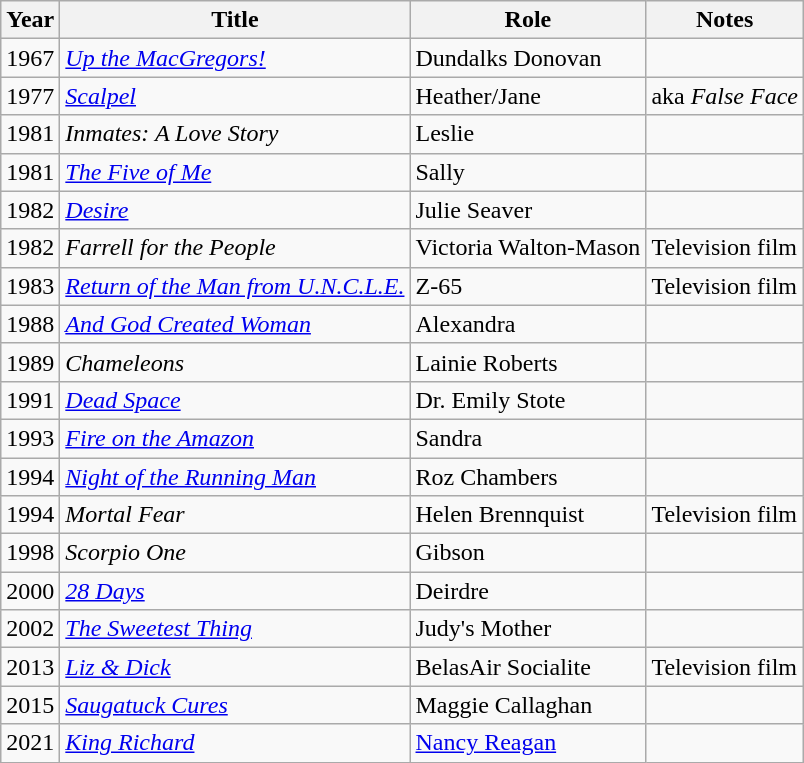<table class="wikitable sortable">
<tr>
<th>Year</th>
<th>Title</th>
<th>Role</th>
<th class="unsortable">Notes</th>
</tr>
<tr>
<td>1967</td>
<td><em><a href='#'>Up the MacGregors!</a></em></td>
<td>Dundalks Donovan</td>
<td></td>
</tr>
<tr>
<td>1977</td>
<td><em><a href='#'>Scalpel</a></em></td>
<td>Heather/Jane</td>
<td>aka <em>False Face</em></td>
</tr>
<tr>
<td>1981</td>
<td><em>Inmates: A Love Story</em></td>
<td>Leslie</td>
<td></td>
</tr>
<tr>
<td>1981</td>
<td><em><a href='#'>The Five of Me</a></em></td>
<td>Sally</td>
<td></td>
</tr>
<tr>
<td>1982</td>
<td><em><a href='#'>Desire</a></em></td>
<td>Julie Seaver</td>
<td></td>
</tr>
<tr>
<td>1982</td>
<td><em>Farrell for the People</em></td>
<td>Victoria Walton-Mason</td>
<td>Television film</td>
</tr>
<tr>
<td>1983</td>
<td><em><a href='#'>Return of the Man from U.N.C.L.E.</a></em></td>
<td>Z-65</td>
<td>Television film</td>
</tr>
<tr>
<td>1988</td>
<td><em><a href='#'>And God Created Woman</a></em></td>
<td>Alexandra</td>
<td></td>
</tr>
<tr>
<td>1989</td>
<td><em>Chameleons</em></td>
<td>Lainie Roberts</td>
<td></td>
</tr>
<tr>
<td>1991</td>
<td><em><a href='#'>Dead Space</a></em></td>
<td>Dr. Emily Stote</td>
<td></td>
</tr>
<tr>
<td>1993</td>
<td><em><a href='#'>Fire on the Amazon</a></em></td>
<td>Sandra</td>
<td></td>
</tr>
<tr>
<td>1994</td>
<td><em><a href='#'>Night of the Running Man</a></em></td>
<td>Roz Chambers</td>
<td></td>
</tr>
<tr>
<td>1994</td>
<td><em>Mortal Fear</em></td>
<td>Helen Brennquist</td>
<td>Television film</td>
</tr>
<tr>
<td>1998</td>
<td><em>Scorpio One</em></td>
<td>Gibson</td>
<td></td>
</tr>
<tr>
<td>2000</td>
<td><em><a href='#'>28 Days</a></em></td>
<td>Deirdre</td>
<td></td>
</tr>
<tr>
<td>2002</td>
<td><em><a href='#'>The Sweetest Thing</a></em></td>
<td>Judy's Mother</td>
<td></td>
</tr>
<tr>
<td>2013</td>
<td><em><a href='#'>Liz & Dick</a></em></td>
<td>BelasAir Socialite</td>
<td>Television film</td>
</tr>
<tr>
<td>2015</td>
<td><em><a href='#'>Saugatuck Cures</a></em></td>
<td>Maggie Callaghan</td>
<td></td>
</tr>
<tr>
<td>2021</td>
<td><em><a href='#'>King Richard</a></em></td>
<td><a href='#'>Nancy Reagan</a></td>
<td></td>
</tr>
</table>
